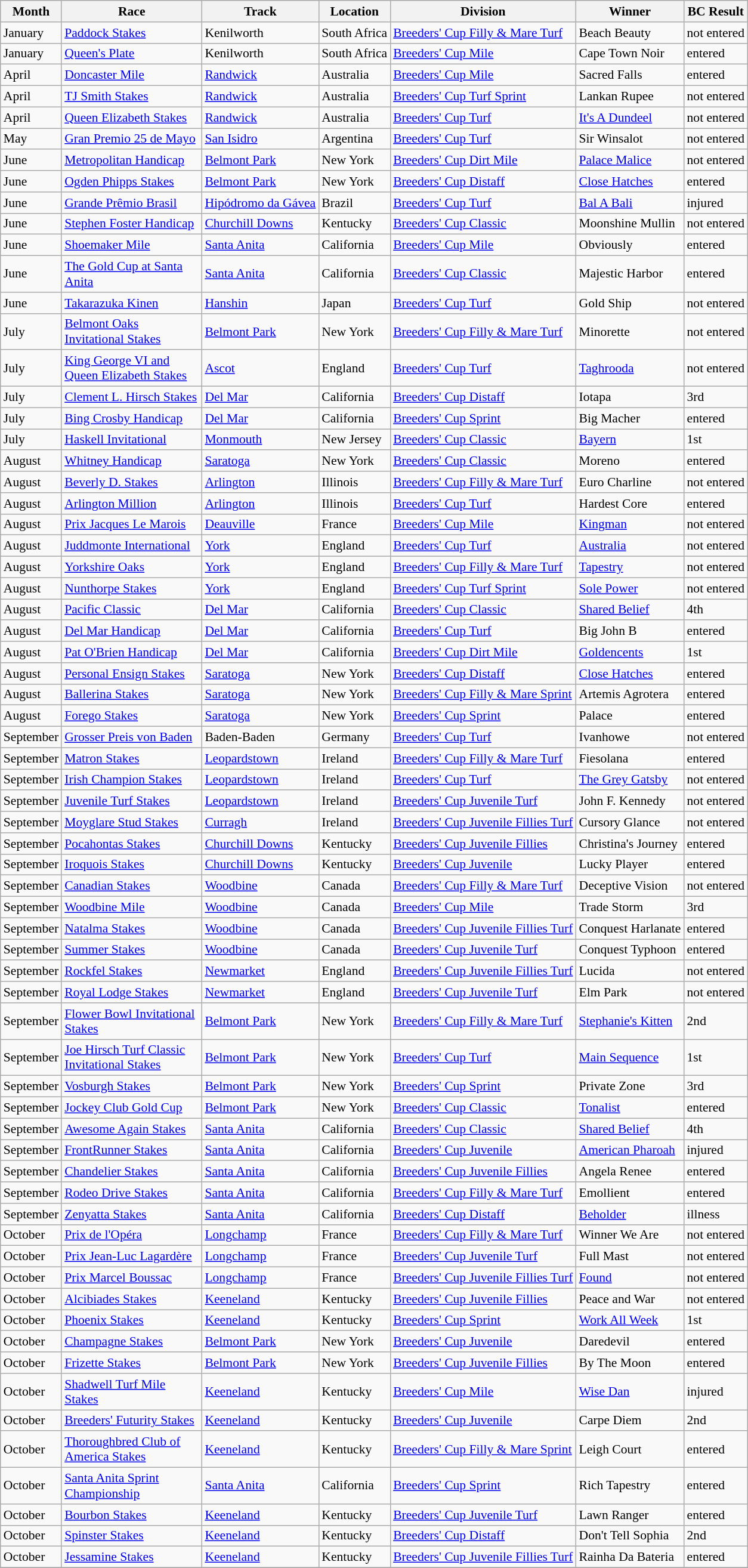<table class="wikitable sortable" style="font-size:90%">
<tr>
<th>Month</th>
<th width="150px">Race</th>
<th>Track</th>
<th>Location</th>
<th>Division</th>
<th>Winner</th>
<th>BC Result</th>
</tr>
<tr>
<td>January</td>
<td><a href='#'>Paddock Stakes</a></td>
<td>Kenilworth</td>
<td>South Africa</td>
<td><a href='#'>Breeders' Cup Filly & Mare Turf</a></td>
<td>Beach Beauty</td>
<td>not entered</td>
</tr>
<tr>
<td>January</td>
<td><a href='#'>Queen's Plate</a></td>
<td>Kenilworth</td>
<td>South Africa</td>
<td><a href='#'>Breeders' Cup Mile</a></td>
<td>Cape Town Noir</td>
<td>entered</td>
</tr>
<tr>
<td>April</td>
<td><a href='#'>Doncaster Mile</a></td>
<td><a href='#'>Randwick</a></td>
<td>Australia</td>
<td><a href='#'>Breeders' Cup Mile</a></td>
<td>Sacred Falls</td>
<td>entered</td>
</tr>
<tr>
<td>April</td>
<td><a href='#'>TJ Smith Stakes</a></td>
<td><a href='#'>Randwick</a></td>
<td>Australia</td>
<td><a href='#'>Breeders' Cup Turf Sprint</a></td>
<td>Lankan Rupee</td>
<td>not entered</td>
</tr>
<tr>
<td>April</td>
<td><a href='#'>Queen Elizabeth Stakes</a></td>
<td><a href='#'>Randwick</a></td>
<td>Australia</td>
<td><a href='#'>Breeders' Cup Turf</a></td>
<td><a href='#'>It's A Dundeel</a></td>
<td>not entered</td>
</tr>
<tr>
<td>May</td>
<td><a href='#'>Gran Premio 25 de Mayo</a></td>
<td><a href='#'>San Isidro</a></td>
<td>Argentina</td>
<td><a href='#'>Breeders' Cup Turf</a></td>
<td>Sir Winsalot</td>
<td>not entered</td>
</tr>
<tr>
<td>June</td>
<td><a href='#'>Metropolitan Handicap</a></td>
<td><a href='#'>Belmont Park</a></td>
<td>New York</td>
<td><a href='#'>Breeders' Cup Dirt Mile</a></td>
<td><a href='#'>Palace Malice</a></td>
<td>not entered</td>
</tr>
<tr>
<td>June</td>
<td><a href='#'>Ogden Phipps Stakes</a></td>
<td><a href='#'>Belmont Park</a></td>
<td>New York</td>
<td><a href='#'>Breeders' Cup Distaff</a></td>
<td><a href='#'>Close Hatches</a></td>
<td>entered</td>
</tr>
<tr>
<td>June</td>
<td><a href='#'>Grande Prêmio Brasil</a></td>
<td><a href='#'>Hipódromo da Gávea</a></td>
<td>Brazil</td>
<td><a href='#'>Breeders' Cup Turf</a></td>
<td><a href='#'>Bal A Bali</a></td>
<td>injured</td>
</tr>
<tr>
<td>June</td>
<td><a href='#'>Stephen Foster Handicap</a></td>
<td><a href='#'>Churchill Downs</a></td>
<td>Kentucky</td>
<td><a href='#'>Breeders' Cup Classic</a></td>
<td>Moonshine Mullin</td>
<td>not entered</td>
</tr>
<tr>
<td>June</td>
<td><a href='#'>Shoemaker Mile</a></td>
<td><a href='#'>Santa Anita</a></td>
<td>California</td>
<td><a href='#'>Breeders' Cup Mile</a></td>
<td>Obviously</td>
<td>entered</td>
</tr>
<tr>
<td>June</td>
<td><a href='#'>The Gold Cup at Santa Anita</a></td>
<td><a href='#'>Santa Anita</a></td>
<td>California</td>
<td><a href='#'>Breeders' Cup Classic</a></td>
<td>Majestic Harbor</td>
<td>entered</td>
</tr>
<tr>
<td>June</td>
<td><a href='#'>Takarazuka Kinen</a></td>
<td><a href='#'>Hanshin</a></td>
<td>Japan</td>
<td><a href='#'>Breeders' Cup Turf</a></td>
<td>Gold Ship</td>
<td>not entered</td>
</tr>
<tr>
<td>July</td>
<td><a href='#'>Belmont Oaks Invitational Stakes</a></td>
<td><a href='#'>Belmont Park</a></td>
<td>New York</td>
<td><a href='#'>Breeders' Cup Filly & Mare Turf</a></td>
<td>Minorette</td>
<td>not entered</td>
</tr>
<tr>
<td>July</td>
<td><a href='#'>King George VI and Queen Elizabeth Stakes</a></td>
<td><a href='#'>Ascot</a></td>
<td>England</td>
<td><a href='#'>Breeders' Cup Turf</a></td>
<td><a href='#'>Taghrooda</a></td>
<td>not entered</td>
</tr>
<tr>
<td>July</td>
<td><a href='#'>Clement L. Hirsch Stakes</a></td>
<td><a href='#'>Del Mar</a></td>
<td>California</td>
<td><a href='#'>Breeders' Cup Distaff</a></td>
<td>Iotapa</td>
<td>3rd</td>
</tr>
<tr>
<td>July</td>
<td><a href='#'>Bing Crosby Handicap</a></td>
<td><a href='#'>Del Mar</a></td>
<td>California</td>
<td><a href='#'>Breeders' Cup Sprint</a></td>
<td>Big Macher</td>
<td>entered</td>
</tr>
<tr>
<td>July</td>
<td><a href='#'>Haskell Invitational</a></td>
<td><a href='#'>Monmouth</a></td>
<td>New Jersey</td>
<td><a href='#'>Breeders' Cup Classic</a></td>
<td><a href='#'>Bayern</a></td>
<td>1st</td>
</tr>
<tr>
<td>August</td>
<td><a href='#'>Whitney Handicap</a></td>
<td><a href='#'>Saratoga</a></td>
<td>New York</td>
<td><a href='#'>Breeders' Cup Classic</a></td>
<td>Moreno</td>
<td>entered</td>
</tr>
<tr>
<td>August</td>
<td><a href='#'>Beverly D. Stakes</a></td>
<td><a href='#'>Arlington</a></td>
<td>Illinois</td>
<td><a href='#'>Breeders' Cup Filly & Mare Turf</a></td>
<td>Euro Charline</td>
<td>not entered</td>
</tr>
<tr>
<td>August</td>
<td><a href='#'>Arlington Million</a></td>
<td><a href='#'>Arlington</a></td>
<td>Illinois</td>
<td><a href='#'>Breeders' Cup Turf</a></td>
<td>Hardest Core</td>
<td>entered</td>
</tr>
<tr>
<td>August</td>
<td><a href='#'>Prix Jacques Le Marois</a></td>
<td><a href='#'>Deauville</a></td>
<td>France</td>
<td><a href='#'>Breeders' Cup Mile</a></td>
<td><a href='#'>Kingman</a></td>
<td>not entered</td>
</tr>
<tr>
<td>August</td>
<td><a href='#'>Juddmonte International</a></td>
<td><a href='#'>York</a></td>
<td>England</td>
<td><a href='#'>Breeders' Cup Turf</a></td>
<td><a href='#'>Australia</a></td>
<td>not entered</td>
</tr>
<tr>
<td>August</td>
<td><a href='#'>Yorkshire Oaks</a></td>
<td><a href='#'>York</a></td>
<td>England</td>
<td><a href='#'>Breeders' Cup Filly & Mare Turf</a></td>
<td><a href='#'>Tapestry</a></td>
<td>not entered</td>
</tr>
<tr>
<td>August</td>
<td><a href='#'>Nunthorpe Stakes</a></td>
<td><a href='#'>York</a></td>
<td>England</td>
<td><a href='#'>Breeders' Cup Turf Sprint</a></td>
<td><a href='#'>Sole Power</a></td>
<td>not entered</td>
</tr>
<tr>
<td>August</td>
<td><a href='#'>Pacific Classic</a></td>
<td><a href='#'>Del Mar</a></td>
<td>California</td>
<td><a href='#'>Breeders' Cup Classic</a></td>
<td><a href='#'>Shared Belief</a></td>
<td>4th</td>
</tr>
<tr>
<td>August</td>
<td><a href='#'>Del Mar Handicap</a></td>
<td><a href='#'>Del Mar</a></td>
<td>California</td>
<td><a href='#'>Breeders' Cup Turf</a></td>
<td>Big John B</td>
<td>entered</td>
</tr>
<tr>
<td>August</td>
<td><a href='#'>Pat O'Brien Handicap</a></td>
<td><a href='#'>Del Mar</a></td>
<td>California</td>
<td><a href='#'>Breeders' Cup Dirt Mile</a></td>
<td><a href='#'>Goldencents</a></td>
<td>1st</td>
</tr>
<tr>
<td>August</td>
<td><a href='#'>Personal Ensign Stakes</a></td>
<td><a href='#'>Saratoga</a></td>
<td>New York</td>
<td><a href='#'>Breeders' Cup Distaff</a></td>
<td><a href='#'>Close Hatches</a></td>
<td>entered</td>
</tr>
<tr>
<td>August</td>
<td><a href='#'>Ballerina Stakes</a></td>
<td><a href='#'>Saratoga</a></td>
<td>New York</td>
<td><a href='#'>Breeders' Cup Filly & Mare Sprint</a></td>
<td>Artemis Agrotera</td>
<td>entered</td>
</tr>
<tr>
<td>August</td>
<td><a href='#'>Forego Stakes</a></td>
<td><a href='#'>Saratoga</a></td>
<td>New York</td>
<td><a href='#'>Breeders' Cup Sprint</a></td>
<td>Palace</td>
<td>entered</td>
</tr>
<tr>
<td>September</td>
<td><a href='#'>Grosser Preis von Baden</a></td>
<td>Baden-Baden</td>
<td>Germany</td>
<td><a href='#'>Breeders' Cup Turf</a></td>
<td>Ivanhowe</td>
<td>not entered</td>
</tr>
<tr>
<td>September</td>
<td><a href='#'>Matron Stakes</a></td>
<td><a href='#'>Leopardstown</a></td>
<td>Ireland</td>
<td><a href='#'>Breeders' Cup Filly & Mare Turf</a></td>
<td>Fiesolana</td>
<td>entered</td>
</tr>
<tr>
<td>September</td>
<td><a href='#'>Irish Champion Stakes</a></td>
<td><a href='#'>Leopardstown</a></td>
<td>Ireland</td>
<td><a href='#'>Breeders' Cup Turf</a></td>
<td><a href='#'>The Grey Gatsby</a></td>
<td>not entered</td>
</tr>
<tr>
<td>September</td>
<td><a href='#'>Juvenile Turf Stakes</a></td>
<td><a href='#'>Leopardstown</a></td>
<td>Ireland</td>
<td><a href='#'>Breeders' Cup Juvenile Turf</a></td>
<td>John F. Kennedy</td>
<td>not entered</td>
</tr>
<tr>
<td>September</td>
<td><a href='#'>Moyglare Stud Stakes</a></td>
<td><a href='#'>Curragh</a></td>
<td>Ireland</td>
<td><a href='#'>Breeders' Cup Juvenile Fillies Turf</a></td>
<td>Cursory Glance</td>
<td>not entered</td>
</tr>
<tr>
<td>September</td>
<td><a href='#'>Pocahontas Stakes</a></td>
<td><a href='#'>Churchill Downs</a></td>
<td>Kentucky</td>
<td><a href='#'>Breeders' Cup Juvenile Fillies</a></td>
<td>Christina's Journey</td>
<td>entered</td>
</tr>
<tr>
<td>September</td>
<td><a href='#'>Iroquois Stakes</a></td>
<td><a href='#'>Churchill Downs</a></td>
<td>Kentucky</td>
<td><a href='#'>Breeders' Cup Juvenile</a></td>
<td>Lucky Player</td>
<td>entered</td>
</tr>
<tr>
<td>September</td>
<td><a href='#'>Canadian Stakes</a></td>
<td><a href='#'>Woodbine</a></td>
<td>Canada</td>
<td><a href='#'>Breeders' Cup Filly & Mare Turf</a></td>
<td>Deceptive Vision</td>
<td>not entered</td>
</tr>
<tr>
<td>September</td>
<td><a href='#'>Woodbine Mile</a></td>
<td><a href='#'>Woodbine</a></td>
<td>Canada</td>
<td><a href='#'>Breeders' Cup Mile</a></td>
<td>Trade Storm</td>
<td>3rd</td>
</tr>
<tr>
<td>September</td>
<td><a href='#'>Natalma Stakes</a></td>
<td><a href='#'>Woodbine</a></td>
<td>Canada</td>
<td><a href='#'>Breeders' Cup Juvenile Fillies Turf</a></td>
<td>Conquest Harlanate</td>
<td>entered</td>
</tr>
<tr>
<td>September</td>
<td><a href='#'>Summer Stakes</a></td>
<td><a href='#'>Woodbine</a></td>
<td>Canada</td>
<td><a href='#'>Breeders' Cup Juvenile Turf</a></td>
<td>Conquest Typhoon</td>
<td>entered</td>
</tr>
<tr>
<td>September</td>
<td><a href='#'>Rockfel Stakes</a></td>
<td><a href='#'>Newmarket</a></td>
<td>England</td>
<td><a href='#'>Breeders' Cup Juvenile Fillies Turf</a></td>
<td>Lucida</td>
<td>not entered</td>
</tr>
<tr>
<td>September</td>
<td><a href='#'>Royal Lodge Stakes</a></td>
<td><a href='#'>Newmarket</a></td>
<td>England</td>
<td><a href='#'>Breeders' Cup Juvenile Turf</a></td>
<td>Elm Park</td>
<td>not entered</td>
</tr>
<tr>
<td>September</td>
<td><a href='#'>Flower Bowl Invitational Stakes</a></td>
<td><a href='#'>Belmont Park</a></td>
<td>New York</td>
<td><a href='#'>Breeders' Cup Filly & Mare Turf</a></td>
<td><a href='#'>Stephanie's Kitten</a></td>
<td>2nd</td>
</tr>
<tr>
<td>September</td>
<td><a href='#'>Joe Hirsch Turf Classic Invitational Stakes</a></td>
<td><a href='#'>Belmont Park</a></td>
<td>New York</td>
<td><a href='#'>Breeders' Cup Turf</a></td>
<td><a href='#'>Main Sequence</a></td>
<td>1st</td>
</tr>
<tr>
<td>September</td>
<td><a href='#'>Vosburgh Stakes</a></td>
<td><a href='#'>Belmont Park</a></td>
<td>New York</td>
<td><a href='#'>Breeders' Cup Sprint</a></td>
<td>Private Zone</td>
<td>3rd</td>
</tr>
<tr>
<td>September</td>
<td><a href='#'>Jockey Club Gold Cup</a></td>
<td><a href='#'>Belmont Park</a></td>
<td>New York</td>
<td><a href='#'>Breeders' Cup Classic</a></td>
<td><a href='#'>Tonalist</a></td>
<td>entered</td>
</tr>
<tr>
<td>September</td>
<td><a href='#'>Awesome Again Stakes</a></td>
<td><a href='#'>Santa Anita</a></td>
<td>California</td>
<td><a href='#'>Breeders' Cup Classic</a></td>
<td><a href='#'>Shared Belief</a></td>
<td>4th</td>
</tr>
<tr>
<td>September</td>
<td><a href='#'>FrontRunner Stakes</a></td>
<td><a href='#'>Santa Anita</a></td>
<td>California</td>
<td><a href='#'>Breeders' Cup Juvenile</a></td>
<td><a href='#'>American Pharoah</a></td>
<td>injured</td>
</tr>
<tr>
<td>September</td>
<td><a href='#'>Chandelier Stakes</a></td>
<td><a href='#'>Santa Anita</a></td>
<td>California</td>
<td><a href='#'>Breeders' Cup Juvenile Fillies</a></td>
<td>Angela Renee</td>
<td>entered</td>
</tr>
<tr>
<td>September</td>
<td><a href='#'>Rodeo Drive Stakes</a></td>
<td><a href='#'>Santa Anita</a></td>
<td>California</td>
<td><a href='#'>Breeders' Cup Filly & Mare Turf</a></td>
<td>Emollient</td>
<td>entered</td>
</tr>
<tr>
<td>September</td>
<td><a href='#'>Zenyatta Stakes</a></td>
<td><a href='#'>Santa Anita</a></td>
<td>California</td>
<td><a href='#'>Breeders' Cup Distaff</a></td>
<td><a href='#'>Beholder</a></td>
<td>illness</td>
</tr>
<tr>
<td>October</td>
<td><a href='#'>Prix de l'Opéra</a></td>
<td><a href='#'>Longchamp</a></td>
<td>France</td>
<td><a href='#'>Breeders' Cup Filly & Mare Turf</a></td>
<td>Winner We Are</td>
<td>not entered</td>
</tr>
<tr>
<td>October</td>
<td><a href='#'>Prix Jean-Luc Lagardère</a></td>
<td><a href='#'>Longchamp</a></td>
<td>France</td>
<td><a href='#'>Breeders' Cup Juvenile Turf</a></td>
<td>Full Mast</td>
<td>not entered</td>
</tr>
<tr>
<td>October</td>
<td><a href='#'>Prix Marcel Boussac</a></td>
<td><a href='#'>Longchamp</a></td>
<td>France</td>
<td><a href='#'>Breeders' Cup Juvenile Fillies Turf</a></td>
<td><a href='#'>Found</a></td>
<td>not entered</td>
</tr>
<tr>
<td>October</td>
<td><a href='#'>Alcibiades Stakes</a></td>
<td><a href='#'>Keeneland</a></td>
<td>Kentucky</td>
<td><a href='#'>Breeders' Cup Juvenile Fillies</a></td>
<td>Peace and War</td>
<td>not entered</td>
</tr>
<tr>
<td>October</td>
<td><a href='#'>Phoenix Stakes</a></td>
<td><a href='#'>Keeneland</a></td>
<td>Kentucky</td>
<td><a href='#'>Breeders' Cup Sprint</a></td>
<td><a href='#'>Work All Week</a></td>
<td>1st</td>
</tr>
<tr>
<td>October</td>
<td><a href='#'>Champagne Stakes</a></td>
<td><a href='#'>Belmont Park</a></td>
<td>New York</td>
<td><a href='#'>Breeders' Cup Juvenile</a></td>
<td>Daredevil</td>
<td>entered</td>
</tr>
<tr>
<td>October</td>
<td><a href='#'>Frizette Stakes</a></td>
<td><a href='#'>Belmont Park</a></td>
<td>New York</td>
<td><a href='#'>Breeders' Cup Juvenile Fillies</a></td>
<td>By The Moon</td>
<td>entered</td>
</tr>
<tr>
<td>October</td>
<td><a href='#'>Shadwell Turf Mile Stakes</a></td>
<td><a href='#'>Keeneland</a></td>
<td>Kentucky</td>
<td><a href='#'>Breeders' Cup Mile</a></td>
<td><a href='#'>Wise Dan</a></td>
<td>injured</td>
</tr>
<tr>
<td>October</td>
<td><a href='#'>Breeders' Futurity Stakes</a></td>
<td><a href='#'>Keeneland</a></td>
<td>Kentucky</td>
<td><a href='#'>Breeders' Cup Juvenile</a></td>
<td>Carpe Diem</td>
<td>2nd</td>
</tr>
<tr>
<td>October</td>
<td><a href='#'>Thoroughbred Club of America Stakes</a></td>
<td><a href='#'>Keeneland</a></td>
<td>Kentucky</td>
<td><a href='#'>Breeders' Cup Filly & Mare Sprint</a></td>
<td>Leigh Court</td>
<td>entered</td>
</tr>
<tr>
<td>October</td>
<td><a href='#'>Santa Anita Sprint Championship</a></td>
<td><a href='#'>Santa Anita</a></td>
<td>California</td>
<td><a href='#'>Breeders' Cup Sprint</a></td>
<td>Rich Tapestry</td>
<td>entered</td>
</tr>
<tr>
<td>October</td>
<td><a href='#'>Bourbon Stakes</a></td>
<td><a href='#'>Keeneland</a></td>
<td>Kentucky</td>
<td><a href='#'>Breeders' Cup Juvenile Turf</a></td>
<td>Lawn Ranger</td>
<td>entered</td>
</tr>
<tr>
<td>October</td>
<td><a href='#'>Spinster Stakes</a></td>
<td><a href='#'>Keeneland</a></td>
<td>Kentucky</td>
<td><a href='#'>Breeders' Cup Distaff</a></td>
<td>Don't Tell Sophia</td>
<td>2nd</td>
</tr>
<tr>
<td>October</td>
<td><a href='#'>Jessamine Stakes</a></td>
<td><a href='#'>Keeneland</a></td>
<td>Kentucky</td>
<td><a href='#'>Breeders' Cup Juvenile Fillies Turf</a></td>
<td>Rainha Da Bateria</td>
<td>entered</td>
</tr>
<tr>
</tr>
</table>
